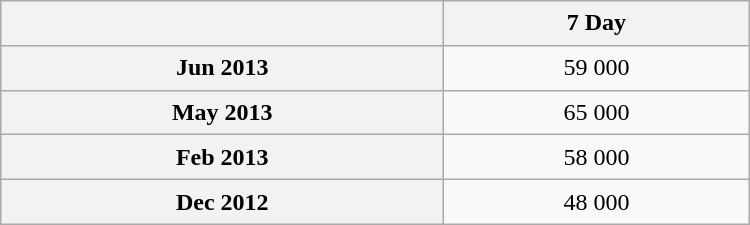<table class="wikitable sortable" style="text-align:center; width:500px; height:150px;">
<tr>
<th></th>
<th>7 Day</th>
</tr>
<tr>
<th scope="row">Jun 2013</th>
<td>59 000</td>
</tr>
<tr>
<th scope="row">May 2013</th>
<td>65 000</td>
</tr>
<tr>
<th scope="row">Feb 2013</th>
<td>58 000</td>
</tr>
<tr>
<th scope="row">Dec 2012</th>
<td>48 000</td>
</tr>
</table>
